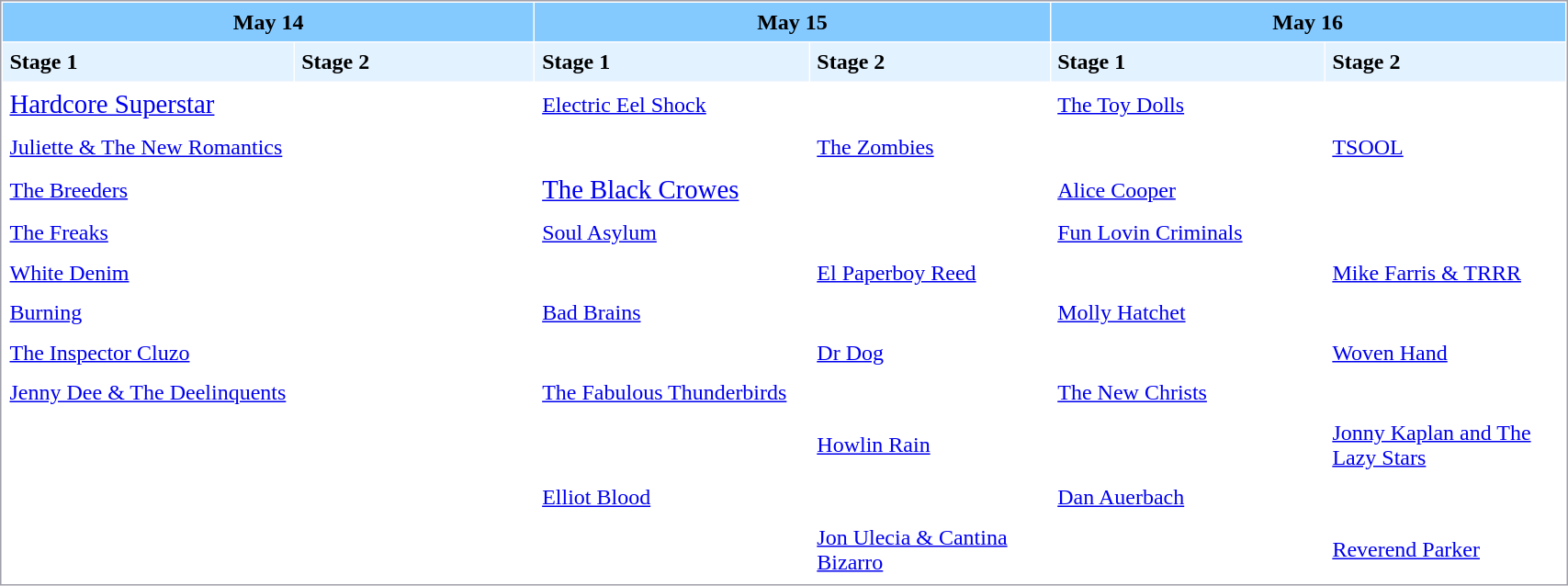<table style="border: 1px solid #a0a0aa; width: 90%" cellpadding="5" cellspacing="1">
<tr>
<th width=33% colspan="2" style="background:#85CAFF"><strong>May 14</strong></th>
<th width=33% colspan="2" style="background:#85CAFF">May 15</th>
<th width=33% colspan="2" style="background:#85CAFF">May 16</th>
</tr>
<tr>
<td width=17% style="background-color: #E3F2FF;"><strong>Stage 1</strong></td>
<td width=14% style="background-color: #E3F2FF;"><strong>Stage 2</strong></td>
<td width=16% style="background-color: #E3F2FF;"><strong>Stage 1</strong></td>
<td width=14% style="background-color: #E3F2FF;"><strong>Stage 2</strong></td>
<td width=16% style="background-color: #E3F2FF;"><strong>Stage 1</strong></td>
<td width=14% style="background-color: #E3F2FF;"><strong>Stage 2</strong></td>
</tr>
<tr>
<td><big><a href='#'>Hardcore Superstar</a></big></td>
<td></td>
<td><a href='#'>Electric Eel Shock</a></td>
<td></td>
<td><a href='#'>The Toy Dolls</a></td>
<td></td>
</tr>
<tr>
<td><a href='#'>Juliette & The New Romantics</a></td>
<td></td>
<td></td>
<td><a href='#'>The Zombies</a></td>
<td></td>
<td><a href='#'>TSOOL</a></td>
</tr>
<tr>
<td><a href='#'>The Breeders</a></td>
<td></td>
<td><big><a href='#'>The Black Crowes</a></big></td>
<td></td>
<td><a href='#'>Alice Cooper</a></td>
<td></td>
</tr>
<tr>
<td><a href='#'>The Freaks</a></td>
<td></td>
<td><a href='#'>Soul Asylum</a></td>
<td></td>
<td><a href='#'>Fun Lovin Criminals</a></td>
<td></td>
</tr>
<tr>
<td><a href='#'>White Denim</a></td>
<td></td>
<td></td>
<td><a href='#'>El Paperboy Reed</a></td>
<td></td>
<td><a href='#'>Mike Farris & TRRR</a></td>
</tr>
<tr>
<td><a href='#'>Burning</a></td>
<td></td>
<td><a href='#'>Bad Brains</a></td>
<td></td>
<td><a href='#'>Molly Hatchet</a></td>
<td></td>
</tr>
<tr>
<td><a href='#'>The Inspector Cluzo</a></td>
<td></td>
<td></td>
<td><a href='#'>Dr Dog</a></td>
<td></td>
<td><a href='#'>Woven Hand</a></td>
</tr>
<tr>
<td><a href='#'>Jenny Dee & The Deelinquents</a></td>
<td></td>
<td><a href='#'>The Fabulous Thunderbirds</a></td>
<td></td>
<td><a href='#'>The New Christs</a></td>
<td></td>
</tr>
<tr>
<td></td>
<td></td>
<td></td>
<td><a href='#'>Howlin Rain</a></td>
<td></td>
<td><a href='#'>Jonny Kaplan and The Lazy Stars</a></td>
</tr>
<tr>
<td></td>
<td></td>
<td><a href='#'>Elliot Blood</a></td>
<td></td>
<td><a href='#'>Dan Auerbach</a></td>
<td></td>
</tr>
<tr>
<td></td>
<td></td>
<td></td>
<td><a href='#'>Jon Ulecia & Cantina Bizarro</a></td>
<td></td>
<td><a href='#'>Reverend Parker</a></td>
</tr>
<tr>
</tr>
</table>
